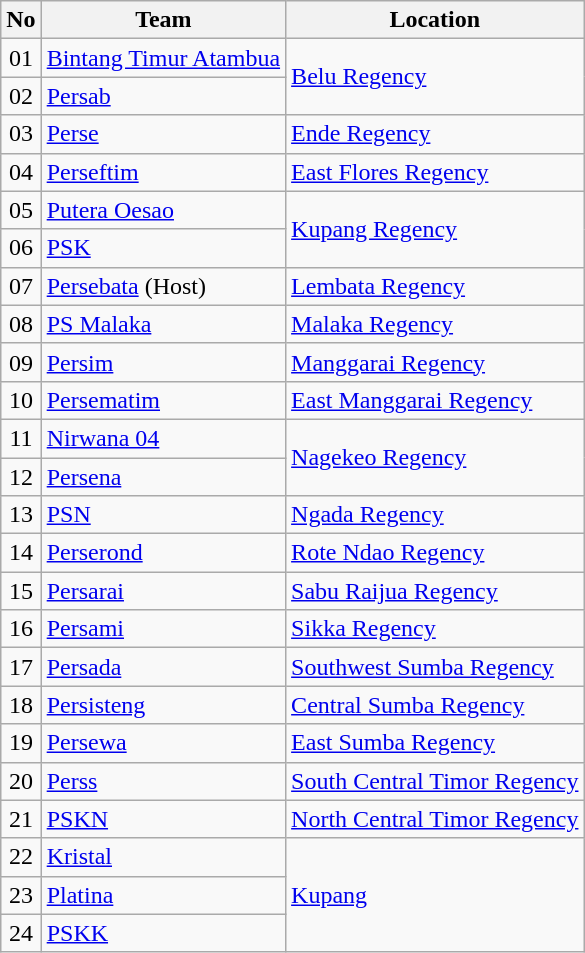<table class="wikitable sortable">
<tr>
<th>No</th>
<th>Team</th>
<th>Location</th>
</tr>
<tr>
<td align=center>01</td>
<td><a href='#'>Bintang Timur Atambua</a></td>
<td rowspan=2><a href='#'>Belu Regency</a></td>
</tr>
<tr>
<td align=center>02</td>
<td><a href='#'>Persab</a></td>
</tr>
<tr>
<td align=center>03</td>
<td><a href='#'>Perse</a></td>
<td><a href='#'>Ende Regency</a></td>
</tr>
<tr>
<td align=center>04</td>
<td><a href='#'>Perseftim</a></td>
<td><a href='#'>East Flores Regency</a></td>
</tr>
<tr>
<td align=center>05</td>
<td><a href='#'>Putera Oesao</a></td>
<td rowspan=2><a href='#'>Kupang Regency</a></td>
</tr>
<tr>
<td align=center>06</td>
<td><a href='#'>PSK</a></td>
</tr>
<tr>
<td align=center>07</td>
<td><a href='#'>Persebata</a> (Host)</td>
<td><a href='#'>Lembata Regency</a></td>
</tr>
<tr>
<td align=center>08</td>
<td><a href='#'>PS Malaka</a></td>
<td><a href='#'>Malaka Regency</a></td>
</tr>
<tr>
<td align=center>09</td>
<td><a href='#'>Persim</a></td>
<td><a href='#'>Manggarai Regency</a></td>
</tr>
<tr>
<td align=center>10</td>
<td><a href='#'>Persematim</a></td>
<td><a href='#'>East Manggarai Regency</a></td>
</tr>
<tr>
<td align=center>11</td>
<td><a href='#'>Nirwana 04</a></td>
<td rowspan=2><a href='#'>Nagekeo Regency</a></td>
</tr>
<tr>
<td align=center>12</td>
<td><a href='#'>Persena</a></td>
</tr>
<tr>
<td align=center>13</td>
<td><a href='#'>PSN</a></td>
<td><a href='#'>Ngada Regency</a></td>
</tr>
<tr>
<td align=center>14</td>
<td><a href='#'>Perserond</a></td>
<td><a href='#'>Rote Ndao Regency</a></td>
</tr>
<tr>
<td align=center>15</td>
<td><a href='#'>Persarai</a></td>
<td><a href='#'>Sabu Raijua Regency</a></td>
</tr>
<tr>
<td align=center>16</td>
<td><a href='#'>Persami</a></td>
<td><a href='#'>Sikka Regency</a></td>
</tr>
<tr>
<td align=center>17</td>
<td><a href='#'>Persada</a></td>
<td><a href='#'>Southwest Sumba Regency</a></td>
</tr>
<tr>
<td align=center>18</td>
<td><a href='#'>Persisteng</a></td>
<td><a href='#'>Central Sumba Regency</a></td>
</tr>
<tr>
<td align=center>19</td>
<td><a href='#'>Persewa</a></td>
<td><a href='#'>East Sumba Regency</a></td>
</tr>
<tr>
<td align=center>20</td>
<td><a href='#'>Perss</a></td>
<td><a href='#'>South Central Timor Regency</a></td>
</tr>
<tr>
<td align=center>21</td>
<td><a href='#'>PSKN</a></td>
<td><a href='#'>North Central Timor Regency</a></td>
</tr>
<tr>
<td align=center>22</td>
<td><a href='#'>Kristal</a></td>
<td rowspan=3><a href='#'>Kupang</a></td>
</tr>
<tr>
<td align=center>23</td>
<td><a href='#'>Platina</a></td>
</tr>
<tr>
<td align=center>24</td>
<td><a href='#'>PSKK</a></td>
</tr>
</table>
